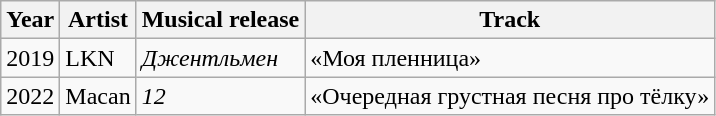<table class="wikitable">
<tr>
<th>Year</th>
<th>Artist</th>
<th>Musical release</th>
<th>Track</th>
</tr>
<tr>
<td>2019</td>
<td>LKN</td>
<td><em>Джентльмен</em></td>
<td>«Моя пленница»</td>
</tr>
<tr>
<td>2022</td>
<td>Macan</td>
<td><em>12</em></td>
<td>«Очередная грустная песня про тёлку»</td>
</tr>
</table>
